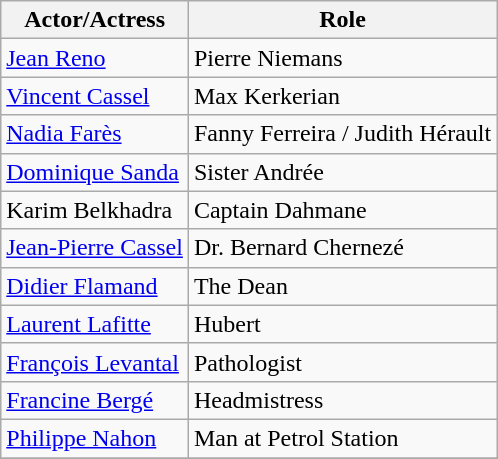<table class="wikitable">
<tr>
<th>Actor/Actress</th>
<th>Role</th>
</tr>
<tr>
<td><a href='#'>Jean Reno</a></td>
<td>Pierre Niemans</td>
</tr>
<tr>
<td><a href='#'>Vincent Cassel</a></td>
<td>Max Kerkerian</td>
</tr>
<tr>
<td><a href='#'>Nadia Farès</a></td>
<td>Fanny Ferreira / Judith Hérault</td>
</tr>
<tr>
<td><a href='#'>Dominique Sanda</a></td>
<td>Sister Andrée</td>
</tr>
<tr>
<td>Karim Belkhadra</td>
<td>Captain Dahmane</td>
</tr>
<tr>
<td><a href='#'>Jean-Pierre Cassel</a></td>
<td>Dr. Bernard Chernezé</td>
</tr>
<tr>
<td><a href='#'>Didier Flamand</a></td>
<td>The Dean</td>
</tr>
<tr>
<td><a href='#'>Laurent Lafitte</a></td>
<td>Hubert</td>
</tr>
<tr>
<td><a href='#'>François Levantal</a></td>
<td>Pathologist</td>
</tr>
<tr>
<td><a href='#'>Francine Bergé</a></td>
<td>Headmistress</td>
</tr>
<tr>
<td><a href='#'>Philippe Nahon</a></td>
<td>Man at Petrol Station</td>
</tr>
<tr>
</tr>
</table>
